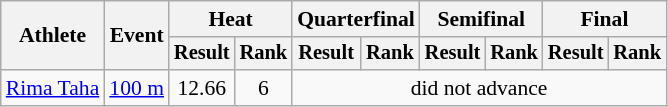<table class="wikitable" style="font-size:90%">
<tr>
<th rowspan="2">Athlete</th>
<th rowspan="2">Event</th>
<th colspan="2">Heat</th>
<th colspan="2">Quarterfinal</th>
<th colspan="2">Semifinal</th>
<th colspan="2">Final</th>
</tr>
<tr style="font-size:95%">
<th>Result</th>
<th>Rank</th>
<th>Result</th>
<th>Rank</th>
<th>Result</th>
<th>Rank</th>
<th>Result</th>
<th>Rank</th>
</tr>
<tr align=center>
<td align=left><a href='#'>Rima Taha</a></td>
<td align=left><a href='#'>100 m</a></td>
<td>12.66</td>
<td>6</td>
<td colspan=6>did not advance</td>
</tr>
</table>
